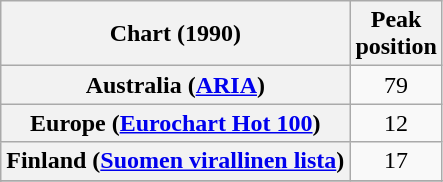<table class="wikitable sortable plainrowheaders" style="text-align:center">
<tr>
<th>Chart (1990)</th>
<th>Peak<br>position</th>
</tr>
<tr>
<th scope="row">Australia (<a href='#'>ARIA</a>)</th>
<td>79</td>
</tr>
<tr>
<th scope="row">Europe (<a href='#'>Eurochart Hot 100</a>)</th>
<td align="center">12</td>
</tr>
<tr>
<th scope="row">Finland (<a href='#'>Suomen virallinen lista</a>)</th>
<td>17</td>
</tr>
<tr>
</tr>
<tr>
</tr>
<tr>
</tr>
<tr>
</tr>
</table>
